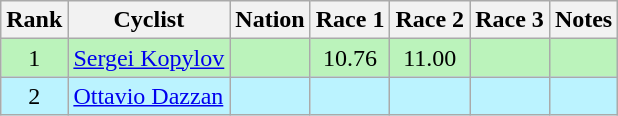<table class="wikitable sortable" style="text-align:center;">
<tr>
<th>Rank</th>
<th>Cyclist</th>
<th>Nation</th>
<th>Race 1</th>
<th>Race 2</th>
<th>Race 3</th>
<th>Notes</th>
</tr>
<tr bgcolor=bbf3bb>
<td>1</td>
<td align=left><a href='#'>Sergei Kopylov</a></td>
<td align=left></td>
<td>10.76</td>
<td>11.00</td>
<td></td>
<td></td>
</tr>
<tr bgcolor=bbf3ff>
<td>2</td>
<td align=left><a href='#'>Ottavio Dazzan</a></td>
<td align=left></td>
<td></td>
<td></td>
<td></td>
<td></td>
</tr>
</table>
